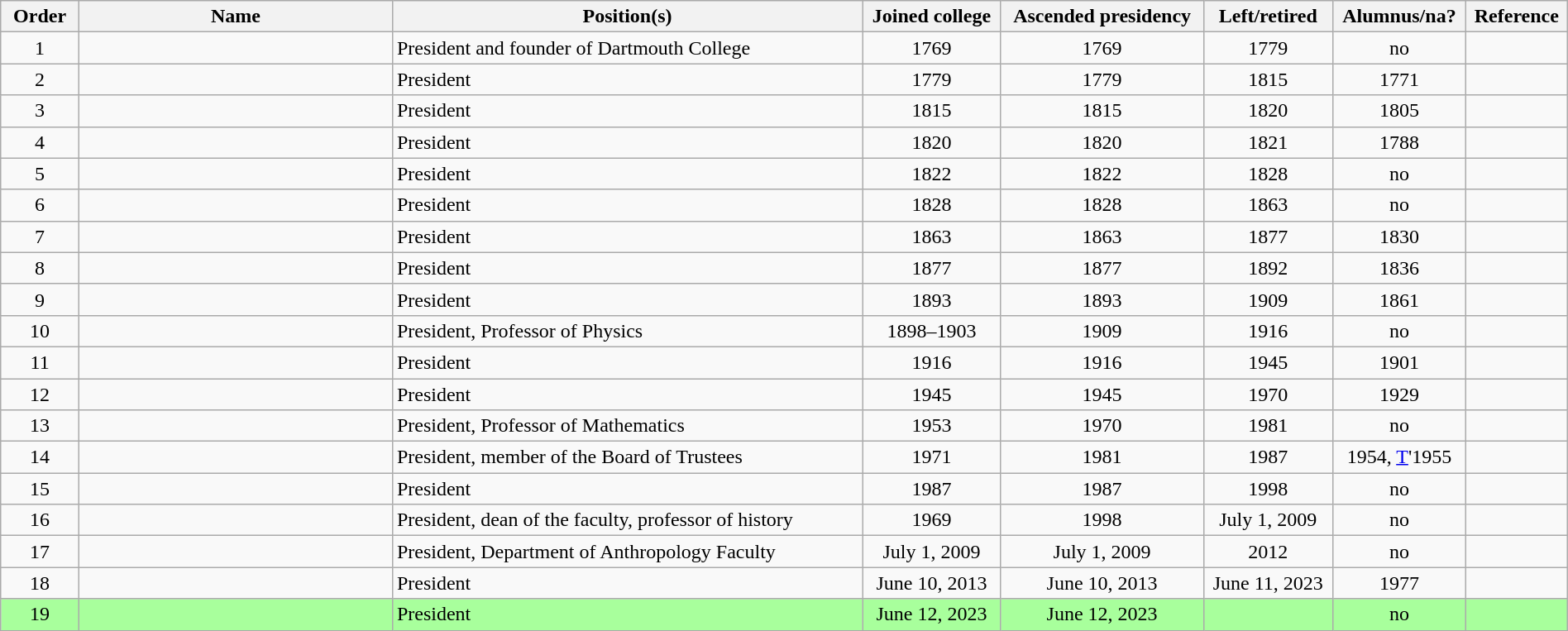<table class="wikitable sortable" style="width:100%">
<tr>
<th width="5%">Order</th>
<th width="20%">Name</th>
<th width="30%">Position(s)</th>
<th width="*">Joined college</th>
<th width="*">Ascended presidency</th>
<th width="*">Left/retired</th>
<th width="*">Alumnus/na?</th>
<th width="*" class="unsortable">Reference</th>
</tr>
<tr>
<td style="text-align:center">1</td>
<td></td>
<td>President and founder of Dartmouth College</td>
<td style="text-align:center">1769</td>
<td style="text-align:center">1769</td>
<td style="text-align:center">1779</td>
<td style="text-align:center">no</td>
<td style="text-align:center"></td>
</tr>
<tr>
<td style="text-align:center">2</td>
<td></td>
<td>President</td>
<td style="text-align:center">1779</td>
<td style="text-align:center">1779</td>
<td style="text-align:center">1815</td>
<td style="text-align:center">1771</td>
<td style="text-align:center"></td>
</tr>
<tr>
<td style="text-align:center">3</td>
<td></td>
<td>President</td>
<td style="text-align:center">1815</td>
<td style="text-align:center">1815</td>
<td style="text-align:center">1820</td>
<td style="text-align:center">1805</td>
<td style="text-align:center"></td>
</tr>
<tr>
<td style="text-align:center">4</td>
<td></td>
<td>President</td>
<td style="text-align:center">1820</td>
<td style="text-align:center">1820</td>
<td style="text-align:center">1821</td>
<td style="text-align:center">1788</td>
<td style="text-align:center"></td>
</tr>
<tr>
<td style="text-align:center">5</td>
<td></td>
<td>President</td>
<td style="text-align:center">1822</td>
<td style="text-align:center">1822</td>
<td style="text-align:center">1828</td>
<td style="text-align:center">no</td>
<td style="text-align:center"></td>
</tr>
<tr>
<td style="text-align:center">6</td>
<td></td>
<td>President</td>
<td style="text-align:center">1828</td>
<td style="text-align:center">1828</td>
<td style="text-align:center">1863</td>
<td style="text-align:center">no</td>
<td style="text-align:center"></td>
</tr>
<tr>
<td style="text-align:center">7</td>
<td></td>
<td>President</td>
<td style="text-align:center">1863</td>
<td style="text-align:center">1863</td>
<td style="text-align:center">1877</td>
<td style="text-align:center">1830</td>
<td style="text-align:center"></td>
</tr>
<tr>
<td style="text-align:center">8</td>
<td></td>
<td>President</td>
<td style="text-align:center">1877</td>
<td style="text-align:center">1877</td>
<td style="text-align:center">1892</td>
<td style="text-align:center">1836</td>
<td style="text-align:center"></td>
</tr>
<tr>
<td style="text-align:center">9</td>
<td></td>
<td>President</td>
<td style="text-align:center">1893</td>
<td style="text-align:center">1893</td>
<td style="text-align:center">1909</td>
<td style="text-align:center">1861</td>
<td style="text-align:center"></td>
</tr>
<tr>
<td style="text-align:center">10</td>
<td></td>
<td>President, Professor of Physics</td>
<td style="text-align:center">1898–1903</td>
<td style="text-align:center">1909</td>
<td style="text-align:center">1916</td>
<td style="text-align:center">no</td>
<td style="text-align:center"></td>
</tr>
<tr>
<td style="text-align:center">11</td>
<td></td>
<td>President</td>
<td style="text-align:center">1916</td>
<td style="text-align:center">1916</td>
<td style="text-align:center">1945</td>
<td style="text-align:center">1901</td>
<td style="text-align:center"></td>
</tr>
<tr>
<td style="text-align:center">12</td>
<td></td>
<td>President</td>
<td style="text-align:center">1945</td>
<td style="text-align:center">1945</td>
<td style="text-align:center">1970</td>
<td style="text-align:center">1929</td>
<td style="text-align:center"></td>
</tr>
<tr>
<td style="text-align:center">13</td>
<td></td>
<td>President, Professor of Mathematics</td>
<td style="text-align:center">1953</td>
<td style="text-align:center">1970</td>
<td style="text-align:center">1981</td>
<td style="text-align:center">no</td>
<td style="text-align:center"></td>
</tr>
<tr>
<td style="text-align:center">14</td>
<td></td>
<td>President, member of the Board of Trustees</td>
<td style="text-align:center">1971</td>
<td style="text-align:center">1981</td>
<td style="text-align:center">1987</td>
<td style="text-align:center">1954, <a href='#'>T</a>'1955</td>
<td style="text-align:center"></td>
</tr>
<tr>
<td style="text-align:center">15</td>
<td></td>
<td>President</td>
<td style="text-align:center">1987</td>
<td style="text-align:center">1987</td>
<td style="text-align:center">1998</td>
<td style="text-align:center">no</td>
<td style="text-align:center"></td>
</tr>
<tr>
<td style="text-align:center">16</td>
<td></td>
<td>President, dean of the faculty, professor of history</td>
<td style="text-align:center">1969</td>
<td style="text-align:center">1998</td>
<td style="text-align:center">July 1, 2009</td>
<td style="text-align:center">no</td>
<td style="text-align:center"></td>
</tr>
<tr>
<td style="text-align:center">17</td>
<td></td>
<td>President, Department of Anthropology Faculty</td>
<td style="text-align:center">July 1, 2009</td>
<td style="text-align:center">July 1, 2009</td>
<td style="text-align:center">2012</td>
<td style="text-align:center">no</td>
<td style="text-align:center"></td>
</tr>
<tr>
<td style="text-align:center">18</td>
<td></td>
<td>President</td>
<td style="text-align:center">June 10, 2013</td>
<td style="text-align:center">June 10, 2013</td>
<td style="text-align:center">June 11, 2023</td>
<td style="text-align:center">1977</td>
<td style="text-align:center"></td>
</tr>
<tr style="background:#A8FF9C">
<td style="text-align:center">19</td>
<td></td>
<td>President</td>
<td style="text-align:center">June 12, 2023</td>
<td style="text-align:center">June 12, 2023</td>
<td style="text-align:center"></td>
<td style="text-align:center">no</td>
<td style="text-align:center"></td>
</tr>
</table>
